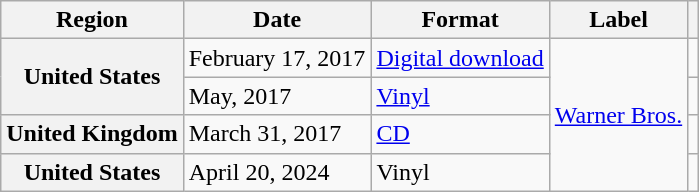<table class="wikitable plainrowheaders">
<tr>
<th scope="col">Region</th>
<th scope="col">Date</th>
<th scope="col">Format</th>
<th scope="col">Label</th>
<th scope="col"></th>
</tr>
<tr>
<th rowspan="2" scope="row">United States</th>
<td>February 17, 2017</td>
<td><a href='#'>Digital download</a></td>
<td rowspan="4"><a href='#'>Warner Bros.</a></td>
<td></td>
</tr>
<tr>
<td>May, 2017</td>
<td><a href='#'>Vinyl</a></td>
<td></td>
</tr>
<tr>
<th scope="row">United Kingdom</th>
<td>March 31, 2017</td>
<td><a href='#'>CD</a></td>
<td></td>
</tr>
<tr>
<th scope="row">United States</th>
<td>April 20, 2024</td>
<td>Vinyl</td>
<td></td>
</tr>
</table>
